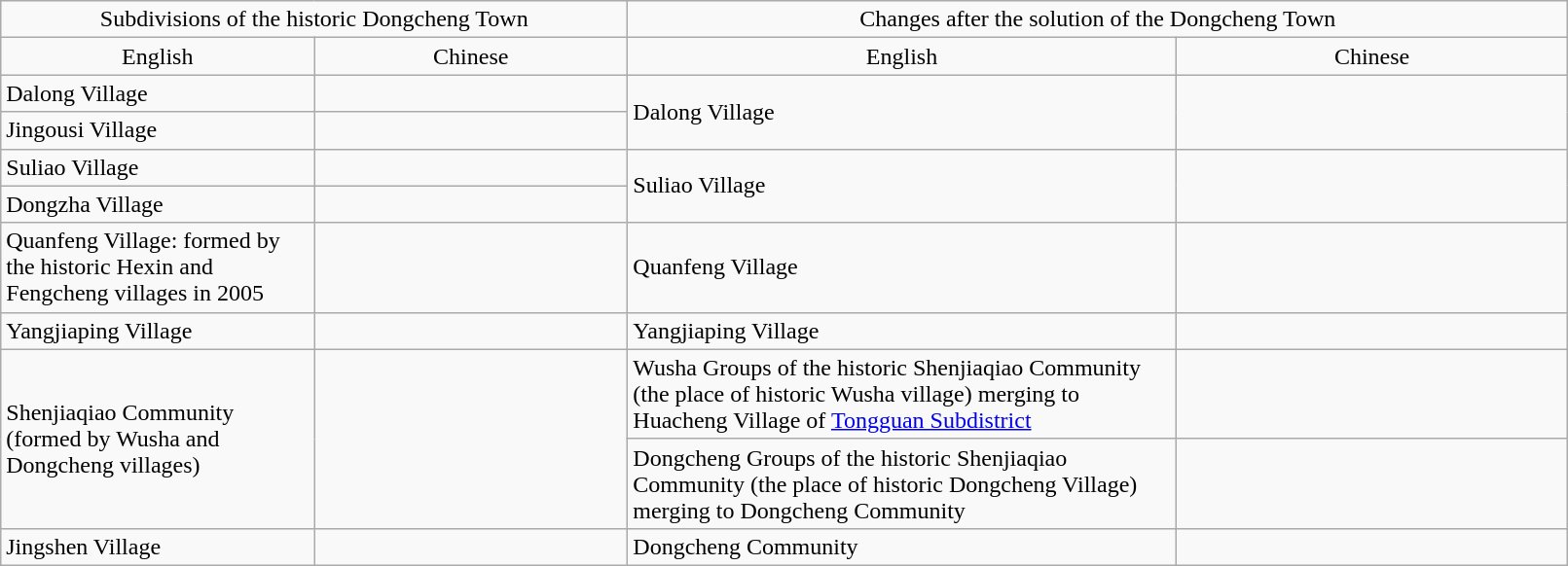<table class="wikitable" width=85%>
<tr align=center>
<td colspan=2>Subdivisions of the historic Dongcheng Town</td>
<td colspan=2>Changes after the solution of the Dongcheng Town</td>
</tr>
<tr align=center>
<td width=20%>English</td>
<td width=20%>Chinese</td>
<td width=35%>English</td>
<td width=25%>Chinese</td>
</tr>
<tr>
<td>Dalong Village</td>
<td></td>
<td rowspan=2>Dalong Village</td>
<td rowspan=2></td>
</tr>
<tr>
<td>Jingousi Village</td>
<td></td>
</tr>
<tr>
<td>Suliao Village</td>
<td></td>
<td rowspan=2>Suliao Village</td>
<td rowspan=2></td>
</tr>
<tr>
<td>Dongzha Village</td>
<td></td>
</tr>
<tr>
<td>Quanfeng Village: formed by the historic Hexin and Fengcheng villages in 2005</td>
<td></td>
<td>Quanfeng Village</td>
<td></td>
</tr>
<tr>
<td>Yangjiaping Village</td>
<td></td>
<td>Yangjiaping Village</td>
<td></td>
</tr>
<tr>
<td rowspan=3>Shenjiaqiao Community (formed by Wusha and Dongcheng villages)</td>
<td rowspan=3></td>
<td>Wusha Groups of the historic Shenjiaqiao Community (the place of historic Wusha village) merging to Huacheng Village of <a href='#'>Tongguan Subdistrict</a></td>
<td></td>
</tr>
<tr>
<td>Dongcheng Groups of the historic Shenjiaqiao Community (the place of historic Dongcheng Village) merging to Dongcheng Community</td>
<td></td>
</tr>
<tr>
<td rowspan=2>Dongcheng Community</td>
<td rowspan=2></td>
</tr>
<tr>
<td>Jingshen Village</td>
<td></td>
</tr>
</table>
